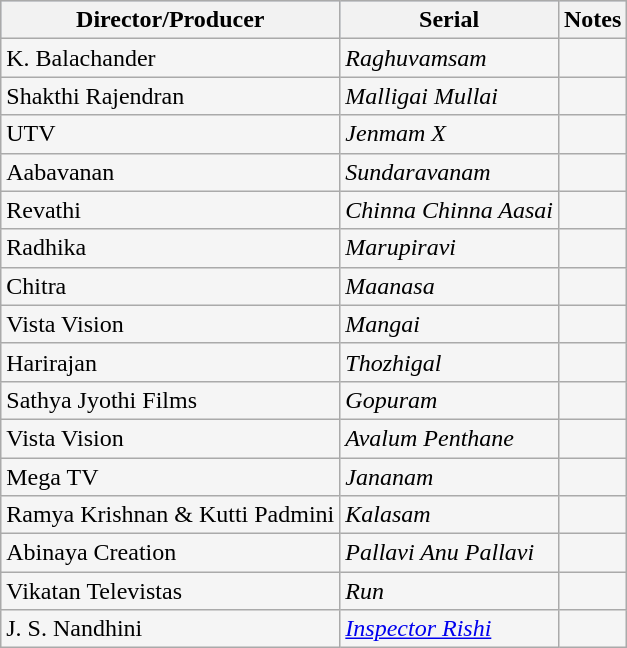<table class="wikitable sortable" style="background:#f5f5f5;">
<tr style="background:#B0C4DE;">
<th>Director/Producer</th>
<th>Serial</th>
<th class=unsortable>Notes</th>
</tr>
<tr>
<td>K. Balachander</td>
<td><em>Raghuvamsam</em></td>
<td></td>
</tr>
<tr>
<td>Shakthi Rajendran</td>
<td><em>Malligai Mullai</em></td>
<td></td>
</tr>
<tr>
<td>UTV</td>
<td><em>Jenmam X</em></td>
<td></td>
</tr>
<tr>
<td>Aabavanan</td>
<td><em>Sundaravanam</em></td>
<td></td>
</tr>
<tr>
<td>Revathi</td>
<td><em>Chinna Chinna Aasai</em></td>
<td></td>
</tr>
<tr>
<td>Radhika</td>
<td><em>Marupiravi</em></td>
<td></td>
</tr>
<tr>
<td>Chitra</td>
<td><em>Maanasa</em></td>
<td></td>
</tr>
<tr>
<td>Vista Vision</td>
<td><em>Mangai</em></td>
<td></td>
</tr>
<tr>
<td>Harirajan</td>
<td><em>Thozhigal</em></td>
<td></td>
</tr>
<tr>
<td>Sathya Jyothi Films</td>
<td><em>Gopuram</em></td>
<td></td>
</tr>
<tr>
<td>Vista Vision</td>
<td><em>Avalum Penthane</em></td>
<td></td>
</tr>
<tr>
<td>Mega TV</td>
<td><em>Jananam</em></td>
<td></td>
</tr>
<tr>
<td>Ramya Krishnan & Kutti Padmini</td>
<td><em>Kalasam</em></td>
<td></td>
</tr>
<tr>
<td>Abinaya Creation</td>
<td><em>Pallavi Anu Pallavi</em></td>
<td></td>
</tr>
<tr>
<td>Vikatan Televistas</td>
<td><em>Run</em></td>
<td></td>
</tr>
<tr>
<td>J. S. Nandhini</td>
<td><em><a href='#'>Inspector Rishi</a></em></td>
<td></td>
</tr>
</table>
